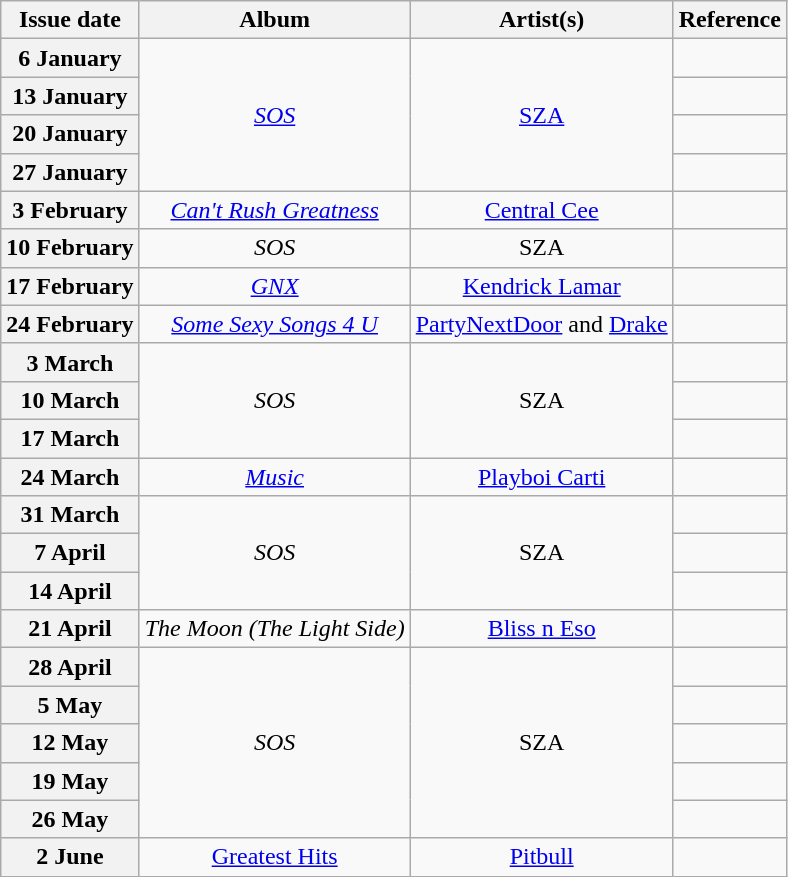<table class="wikitable plainrowheaders">
<tr>
<th scope="col">Issue date</th>
<th scope="col">Album</th>
<th scope="col">Artist(s)</th>
<th scope="col">Reference</th>
</tr>
<tr>
<th scope="row">6 January</th>
<td align=center rowspan=4><em><a href='#'>SOS</a></em></td>
<td align=center rowspan=4><a href='#'>SZA</a></td>
<td align="center"></td>
</tr>
<tr>
<th scope="row">13 January</th>
<td align="center"></td>
</tr>
<tr>
<th scope="row">20 January</th>
<td align="center"></td>
</tr>
<tr>
<th scope="row">27 January</th>
<td align="center"></td>
</tr>
<tr>
<th scope="row">3 February</th>
<td align=center><em><a href='#'>Can't Rush Greatness</a></em></td>
<td align=center><a href='#'>Central Cee</a></td>
<td align="center"></td>
</tr>
<tr>
<th scope="row">10 February</th>
<td align=center><em>SOS</em></td>
<td align=center>SZA</td>
<td align="center"></td>
</tr>
<tr>
<th scope="row">17 February</th>
<td align=center><em><a href='#'>GNX</a></em></td>
<td align=center><a href='#'>Kendrick Lamar</a></td>
<td align="center"></td>
</tr>
<tr>
<th scope="row">24 February</th>
<td align=center><em><a href='#'>Some Sexy Songs 4 U</a></em></td>
<td align=center><a href='#'>PartyNextDoor</a> and <a href='#'>Drake</a></td>
<td align="center"></td>
</tr>
<tr>
<th scope="row">3 March</th>
<td align=center rowspan=3><em>SOS</em></td>
<td align=center rowspan=3>SZA</td>
<td align="center"></td>
</tr>
<tr>
<th scope="row">10 March</th>
<td align="center"></td>
</tr>
<tr>
<th scope="row">17 March</th>
<td align="center"></td>
</tr>
<tr>
<th scope="row">24 March</th>
<td align=center><em><a href='#'>Music</a></em></td>
<td align=center><a href='#'>Playboi Carti</a></td>
<td align="center"></td>
</tr>
<tr>
<th scope="row">31 March</th>
<td align=center rowspan=3><em>SOS</em></td>
<td align=center rowspan=3>SZA</td>
<td align="center"></td>
</tr>
<tr>
<th scope="row">7 April</th>
<td align="center"></td>
</tr>
<tr>
<th scope="row">14 April</th>
<td align="center"></td>
</tr>
<tr>
<th scope="row">21 April</th>
<td align=center><em>The Moon (The Light Side)</em></td>
<td align=center><a href='#'>Bliss n Eso</a></td>
<td align="center"></td>
</tr>
<tr>
<th scope="row">28 April</th>
<td align=center rowspan=5><em>SOS</td>
<td align=center rowspan=5>SZA</td>
<td align="center"></td>
</tr>
<tr>
<th scope="row">5 May</th>
<td align="center"></td>
</tr>
<tr>
<th scope="row">12 May</th>
<td align="center"></td>
</tr>
<tr>
<th scope="row">19 May</th>
<td align="center"></td>
</tr>
<tr>
<th scope="row">26 May</th>
<td align="center"></td>
</tr>
<tr>
<th scope="row">2 June</th>
<td align=center></em><a href='#'>Greatest Hits</a><em></td>
<td align=center><a href='#'>Pitbull</a></td>
<td align="center"></td>
</tr>
</table>
